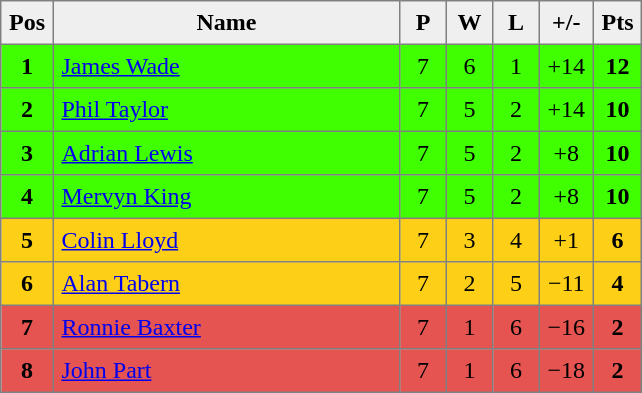<table style=border-collapse:collapse border=1 cellspacing=0 cellpadding=5>
<tr align=center bgcolor=#efefef>
<th width=20>Pos</th>
<th width=220>Name</th>
<th width=20>P</th>
<th width=20>W</th>
<th width=20>L</th>
<th width=20>+/-</th>
<th width=20>Pts</th>
</tr>
<tr align=center bgcolor="#3FFF00">
<td><strong>1</strong></td>
<td align="left"> <a href='#'>James Wade</a></td>
<td>7</td>
<td>6</td>
<td>1</td>
<td>+14</td>
<td><strong>12</strong></td>
</tr>
<tr align=center bgcolor="#3FFF00">
<td><strong>2</strong></td>
<td align="left"> <a href='#'>Phil Taylor</a></td>
<td>7</td>
<td>5</td>
<td>2</td>
<td>+14</td>
<td><strong>10</strong></td>
</tr>
<tr align=center bgcolor="#3FFF00">
<td><strong>3</strong></td>
<td align="left"> <a href='#'>Adrian Lewis</a></td>
<td>7</td>
<td>5</td>
<td>2</td>
<td>+8</td>
<td><strong>10</strong></td>
</tr>
<tr align=center bgcolor="#3FFF00">
<td><strong>4</strong></td>
<td align="left"> <a href='#'>Mervyn King</a></td>
<td>7</td>
<td>5</td>
<td>2</td>
<td>+8</td>
<td><strong>10</strong></td>
</tr>
<tr align=center bgcolor="#FDD017">
<td><strong>5</strong></td>
<td align="left"> <a href='#'>Colin Lloyd</a></td>
<td>7</td>
<td>3</td>
<td>4</td>
<td>+1</td>
<td><strong>6</strong></td>
</tr>
<tr align=center bgcolor="#FDD017">
<td><strong>6</strong></td>
<td align="left"> <a href='#'>Alan Tabern</a></td>
<td>7</td>
<td>2</td>
<td>5</td>
<td>−11</td>
<td><strong>4</strong></td>
</tr>
<tr align=center bgcolor="#E55451">
<td><strong>7</strong></td>
<td align="left"> <a href='#'>Ronnie Baxter</a></td>
<td>7</td>
<td>1</td>
<td>6</td>
<td>−16</td>
<td><strong>2</strong></td>
</tr>
<tr align=center bgcolor="#E55451">
<td><strong>8</strong></td>
<td align="left"> <a href='#'>John Part</a></td>
<td>7</td>
<td>1</td>
<td>6</td>
<td>−18</td>
<td><strong>2</strong></td>
</tr>
</table>
